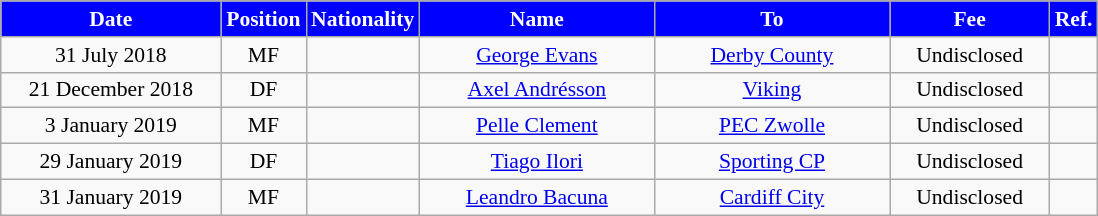<table class="wikitable"  style="text-align:center; font-size:90%; ">
<tr>
<th style="background:#00f; color:white; width:140px;">Date</th>
<th style="background:#00f; color:white; width:50px;">Position</th>
<th style="background:#00f; color:white; width:50px;">Nationality</th>
<th style="background:#00f; color:white; width:150px;">Name</th>
<th style="background:#00f; color:white; width:150px;">To</th>
<th style="background:#00f; color:white; width:100px;">Fee</th>
<th style="background:#00f; color:white; width:25px;">Ref.</th>
</tr>
<tr>
<td>31 July 2018</td>
<td>MF</td>
<td></td>
<td><a href='#'>George Evans</a></td>
<td><a href='#'>Derby County</a></td>
<td>Undisclosed</td>
<td></td>
</tr>
<tr>
<td>21 December 2018</td>
<td>DF</td>
<td></td>
<td><a href='#'>Axel Andrésson</a></td>
<td><a href='#'>Viking</a></td>
<td>Undisclosed</td>
<td></td>
</tr>
<tr>
<td>3 January 2019</td>
<td>MF</td>
<td></td>
<td><a href='#'>Pelle Clement</a></td>
<td><a href='#'>PEC Zwolle</a></td>
<td>Undisclosed</td>
<td></td>
</tr>
<tr>
<td>29 January 2019</td>
<td>DF</td>
<td></td>
<td><a href='#'>Tiago Ilori</a></td>
<td><a href='#'>Sporting CP</a></td>
<td>Undisclosed</td>
<td></td>
</tr>
<tr>
<td>31 January 2019</td>
<td>MF</td>
<td></td>
<td><a href='#'>Leandro Bacuna</a></td>
<td><a href='#'>Cardiff City</a></td>
<td>Undisclosed</td>
<td></td>
</tr>
</table>
